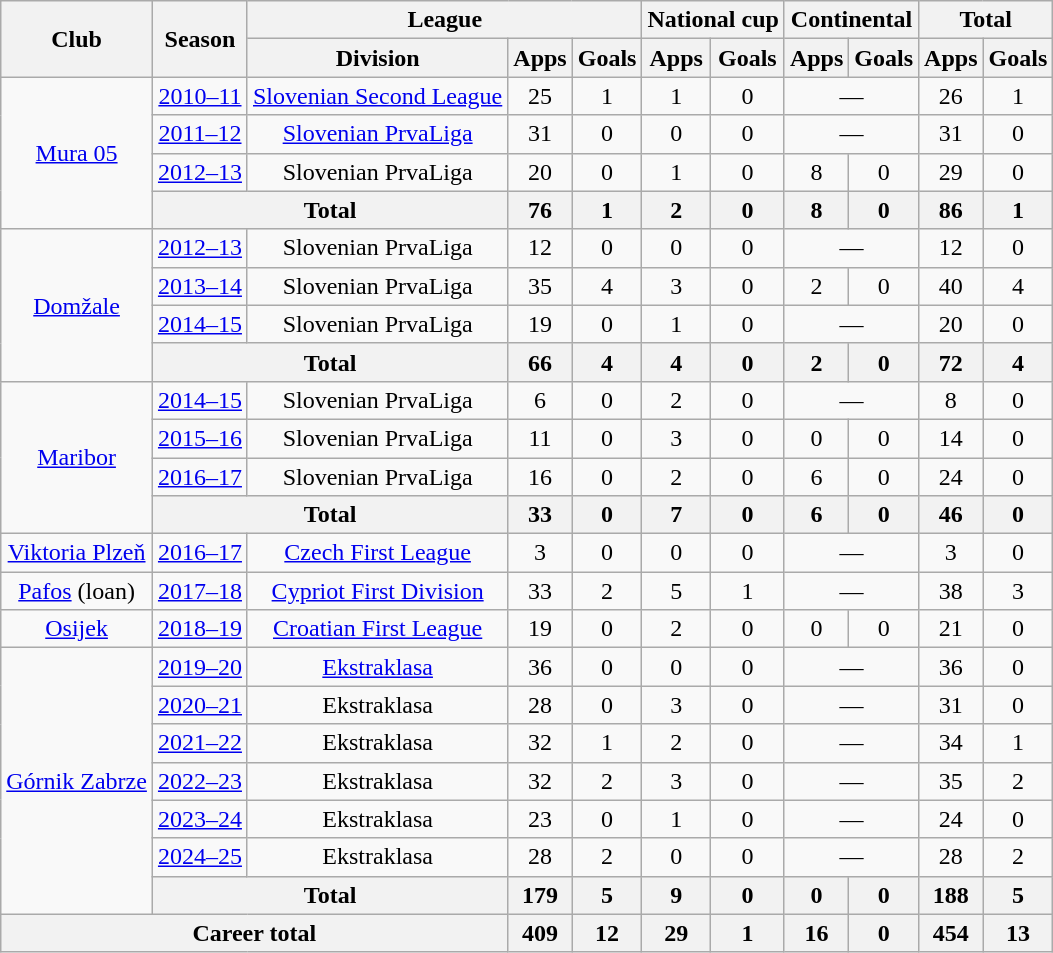<table class="wikitable", style="text-align:center">
<tr>
<th rowspan="2">Club</th>
<th rowspan="2">Season</th>
<th colspan="3">League</th>
<th colspan="2">National cup</th>
<th colspan="2">Continental</th>
<th colspan="2">Total</th>
</tr>
<tr>
<th>Division</th>
<th>Apps</th>
<th>Goals</th>
<th>Apps</th>
<th>Goals</th>
<th>Apps</th>
<th>Goals</th>
<th>Apps</th>
<th>Goals</th>
</tr>
<tr>
<td rowspan="4"><a href='#'>Mura 05</a></td>
<td><a href='#'>2010–11</a></td>
<td><a href='#'>Slovenian Second League</a></td>
<td>25</td>
<td>1</td>
<td>1</td>
<td>0</td>
<td colspan="2">—</td>
<td>26</td>
<td>1</td>
</tr>
<tr>
<td><a href='#'>2011–12</a></td>
<td><a href='#'>Slovenian PrvaLiga</a></td>
<td>31</td>
<td>0</td>
<td>0</td>
<td>0</td>
<td colspan="2">—</td>
<td>31</td>
<td>0</td>
</tr>
<tr>
<td><a href='#'>2012–13</a></td>
<td>Slovenian PrvaLiga</td>
<td>20</td>
<td>0</td>
<td>1</td>
<td>0</td>
<td>8</td>
<td>0</td>
<td>29</td>
<td>0</td>
</tr>
<tr>
<th colspan="2">Total</th>
<th>76</th>
<th>1</th>
<th>2</th>
<th>0</th>
<th>8</th>
<th>0</th>
<th>86</th>
<th>1</th>
</tr>
<tr>
<td rowspan="4"><a href='#'>Domžale</a></td>
<td><a href='#'>2012–13</a></td>
<td>Slovenian PrvaLiga</td>
<td>12</td>
<td>0</td>
<td>0</td>
<td>0</td>
<td colspan="2">—</td>
<td>12</td>
<td>0</td>
</tr>
<tr>
<td><a href='#'>2013–14</a></td>
<td>Slovenian PrvaLiga</td>
<td>35</td>
<td>4</td>
<td>3</td>
<td>0</td>
<td>2</td>
<td>0</td>
<td>40</td>
<td>4</td>
</tr>
<tr>
<td><a href='#'>2014–15</a></td>
<td>Slovenian PrvaLiga</td>
<td>19</td>
<td>0</td>
<td>1</td>
<td>0</td>
<td colspan="2">—</td>
<td>20</td>
<td>0</td>
</tr>
<tr>
<th colspan="2">Total</th>
<th>66</th>
<th>4</th>
<th>4</th>
<th>0</th>
<th>2</th>
<th>0</th>
<th>72</th>
<th>4</th>
</tr>
<tr>
<td rowspan="4"><a href='#'>Maribor</a></td>
<td><a href='#'>2014–15</a></td>
<td>Slovenian PrvaLiga</td>
<td>6</td>
<td>0</td>
<td>2</td>
<td>0</td>
<td colspan="2">—</td>
<td>8</td>
<td>0</td>
</tr>
<tr>
<td><a href='#'>2015–16</a></td>
<td>Slovenian PrvaLiga</td>
<td>11</td>
<td>0</td>
<td>3</td>
<td>0</td>
<td>0</td>
<td>0</td>
<td>14</td>
<td>0</td>
</tr>
<tr>
<td><a href='#'>2016–17</a></td>
<td>Slovenian PrvaLiga</td>
<td>16</td>
<td>0</td>
<td>2</td>
<td>0</td>
<td>6</td>
<td>0</td>
<td>24</td>
<td>0</td>
</tr>
<tr>
<th colspan="2">Total</th>
<th>33</th>
<th>0</th>
<th>7</th>
<th>0</th>
<th>6</th>
<th>0</th>
<th>46</th>
<th>0</th>
</tr>
<tr>
<td><a href='#'>Viktoria Plzeň</a></td>
<td><a href='#'>2016–17</a></td>
<td><a href='#'>Czech First League</a></td>
<td>3</td>
<td>0</td>
<td>0</td>
<td>0</td>
<td colspan="2">—</td>
<td>3</td>
<td>0</td>
</tr>
<tr>
<td><a href='#'>Pafos</a> (loan)</td>
<td><a href='#'>2017–18</a></td>
<td><a href='#'>Cypriot First Division</a></td>
<td>33</td>
<td>2</td>
<td>5</td>
<td>1</td>
<td colspan="2">—</td>
<td>38</td>
<td>3</td>
</tr>
<tr>
<td><a href='#'>Osijek</a></td>
<td><a href='#'>2018–19</a></td>
<td><a href='#'>Croatian First League</a></td>
<td>19</td>
<td>0</td>
<td>2</td>
<td>0</td>
<td>0</td>
<td>0</td>
<td>21</td>
<td>0</td>
</tr>
<tr>
<td rowspan="7"><a href='#'>Górnik Zabrze</a></td>
<td><a href='#'>2019–20</a></td>
<td><a href='#'>Ekstraklasa</a></td>
<td>36</td>
<td>0</td>
<td>0</td>
<td>0</td>
<td colspan="2">—</td>
<td>36</td>
<td>0</td>
</tr>
<tr>
<td><a href='#'>2020–21</a></td>
<td>Ekstraklasa</td>
<td>28</td>
<td>0</td>
<td>3</td>
<td>0</td>
<td colspan="2">—</td>
<td>31</td>
<td>0</td>
</tr>
<tr>
<td><a href='#'>2021–22</a></td>
<td>Ekstraklasa</td>
<td>32</td>
<td>1</td>
<td>2</td>
<td>0</td>
<td colspan="2">—</td>
<td>34</td>
<td>1</td>
</tr>
<tr>
<td><a href='#'>2022–23</a></td>
<td>Ekstraklasa</td>
<td>32</td>
<td>2</td>
<td>3</td>
<td>0</td>
<td colspan="2">—</td>
<td>35</td>
<td>2</td>
</tr>
<tr>
<td><a href='#'>2023–24</a></td>
<td>Ekstraklasa</td>
<td>23</td>
<td>0</td>
<td>1</td>
<td>0</td>
<td colspan="2">—</td>
<td>24</td>
<td>0</td>
</tr>
<tr>
<td><a href='#'>2024–25</a></td>
<td>Ekstraklasa</td>
<td>28</td>
<td>2</td>
<td>0</td>
<td>0</td>
<td colspan="2">—</td>
<td>28</td>
<td>2</td>
</tr>
<tr>
<th colspan="2">Total</th>
<th>179</th>
<th>5</th>
<th>9</th>
<th>0</th>
<th>0</th>
<th>0</th>
<th>188</th>
<th>5</th>
</tr>
<tr>
<th colspan="3">Career total</th>
<th>409</th>
<th>12</th>
<th>29</th>
<th>1</th>
<th>16</th>
<th>0</th>
<th>454</th>
<th>13</th>
</tr>
</table>
